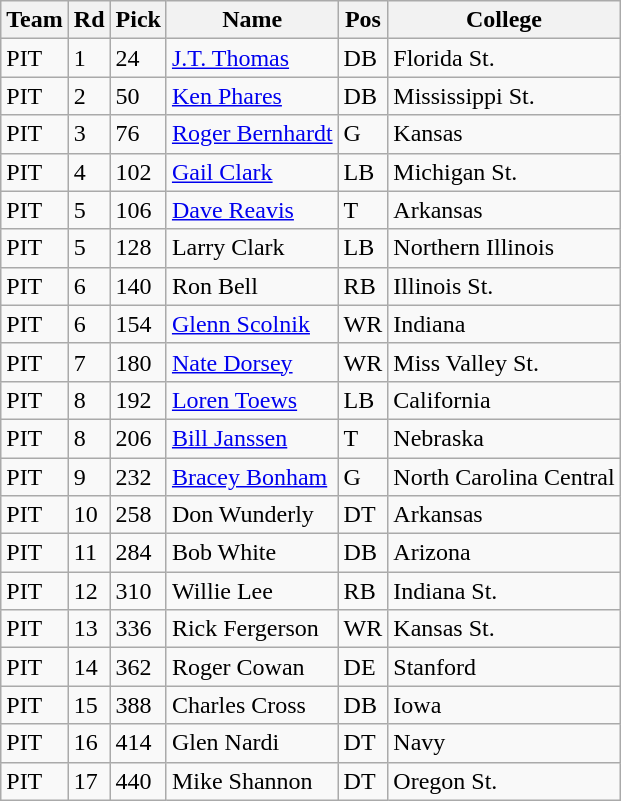<table class="wikitable">
<tr>
<th>Team</th>
<th>Rd</th>
<th>Pick</th>
<th>Name</th>
<th>Pos</th>
<th>College</th>
</tr>
<tr>
<td>PIT</td>
<td>1</td>
<td>24</td>
<td><a href='#'>J.T. Thomas</a></td>
<td>DB</td>
<td>Florida St.</td>
</tr>
<tr>
<td>PIT</td>
<td>2</td>
<td>50</td>
<td><a href='#'>Ken Phares</a></td>
<td>DB</td>
<td>Mississippi St.</td>
</tr>
<tr>
<td>PIT</td>
<td>3</td>
<td>76</td>
<td><a href='#'>Roger Bernhardt</a></td>
<td>G</td>
<td>Kansas</td>
</tr>
<tr>
<td>PIT</td>
<td>4</td>
<td>102</td>
<td><a href='#'>Gail Clark</a></td>
<td>LB</td>
<td>Michigan St.</td>
</tr>
<tr>
<td>PIT</td>
<td>5</td>
<td>106</td>
<td><a href='#'>Dave Reavis</a></td>
<td>T</td>
<td>Arkansas</td>
</tr>
<tr>
<td>PIT</td>
<td>5</td>
<td>128</td>
<td>Larry Clark</td>
<td>LB</td>
<td>Northern Illinois</td>
</tr>
<tr>
<td>PIT</td>
<td>6</td>
<td>140</td>
<td>Ron Bell</td>
<td>RB</td>
<td>Illinois St.</td>
</tr>
<tr>
<td>PIT</td>
<td>6</td>
<td>154</td>
<td><a href='#'>Glenn Scolnik</a></td>
<td>WR</td>
<td>Indiana</td>
</tr>
<tr>
<td>PIT</td>
<td>7</td>
<td>180</td>
<td><a href='#'>Nate Dorsey</a></td>
<td>WR</td>
<td>Miss Valley St.</td>
</tr>
<tr>
<td>PIT</td>
<td>8</td>
<td>192</td>
<td><a href='#'>Loren Toews</a></td>
<td>LB</td>
<td>California</td>
</tr>
<tr>
<td>PIT</td>
<td>8</td>
<td>206</td>
<td><a href='#'>Bill Janssen</a></td>
<td>T</td>
<td>Nebraska</td>
</tr>
<tr>
<td>PIT</td>
<td>9</td>
<td>232</td>
<td><a href='#'>Bracey Bonham</a></td>
<td>G</td>
<td>North Carolina Central</td>
</tr>
<tr>
<td>PIT</td>
<td>10</td>
<td>258</td>
<td>Don Wunderly</td>
<td>DT</td>
<td>Arkansas</td>
</tr>
<tr>
<td>PIT</td>
<td>11</td>
<td>284</td>
<td>Bob White</td>
<td>DB</td>
<td>Arizona</td>
</tr>
<tr>
<td>PIT</td>
<td>12</td>
<td>310</td>
<td>Willie Lee</td>
<td>RB</td>
<td>Indiana St.</td>
</tr>
<tr>
<td>PIT</td>
<td>13</td>
<td>336</td>
<td>Rick Fergerson</td>
<td>WR</td>
<td>Kansas St.</td>
</tr>
<tr>
<td>PIT</td>
<td>14</td>
<td>362</td>
<td>Roger Cowan</td>
<td>DE</td>
<td>Stanford</td>
</tr>
<tr>
<td>PIT</td>
<td>15</td>
<td>388</td>
<td>Charles Cross</td>
<td>DB</td>
<td>Iowa</td>
</tr>
<tr>
<td>PIT</td>
<td>16</td>
<td>414</td>
<td>Glen Nardi</td>
<td>DT</td>
<td>Navy</td>
</tr>
<tr>
<td>PIT</td>
<td>17</td>
<td>440</td>
<td>Mike Shannon</td>
<td>DT</td>
<td>Oregon St.</td>
</tr>
</table>
